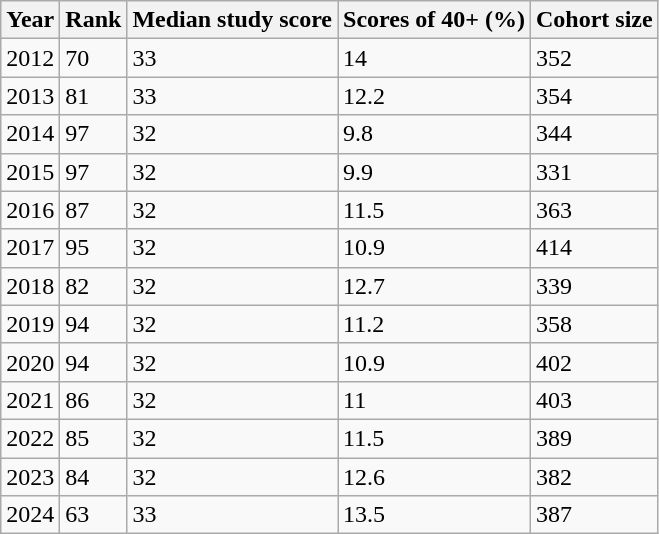<table class="wikitable">
<tr>
<th>Year</th>
<th>Rank</th>
<th>Median study score</th>
<th>Scores of 40+ (%)</th>
<th>Cohort size</th>
</tr>
<tr>
<td>2012</td>
<td>70</td>
<td>33</td>
<td>14</td>
<td>352</td>
</tr>
<tr>
<td>2013</td>
<td>81</td>
<td>33</td>
<td>12.2</td>
<td>354</td>
</tr>
<tr>
<td>2014</td>
<td>97</td>
<td>32</td>
<td>9.8</td>
<td>344</td>
</tr>
<tr>
<td>2015</td>
<td>97</td>
<td>32</td>
<td>9.9</td>
<td>331</td>
</tr>
<tr>
<td>2016</td>
<td>87</td>
<td>32</td>
<td>11.5</td>
<td>363</td>
</tr>
<tr>
<td>2017</td>
<td>95</td>
<td>32</td>
<td>10.9</td>
<td>414</td>
</tr>
<tr>
<td>2018</td>
<td>82</td>
<td>32</td>
<td>12.7</td>
<td>339</td>
</tr>
<tr>
<td>2019</td>
<td>94</td>
<td>32</td>
<td>11.2</td>
<td>358</td>
</tr>
<tr>
<td>2020</td>
<td>94</td>
<td>32</td>
<td>10.9</td>
<td>402</td>
</tr>
<tr>
<td>2021</td>
<td>86</td>
<td>32</td>
<td>11</td>
<td>403</td>
</tr>
<tr>
<td>2022</td>
<td>85</td>
<td>32</td>
<td>11.5</td>
<td>389</td>
</tr>
<tr>
<td>2023</td>
<td>84</td>
<td>32</td>
<td>12.6</td>
<td>382</td>
</tr>
<tr>
<td>2024</td>
<td>63</td>
<td>33</td>
<td>13.5</td>
<td>387</td>
</tr>
</table>
